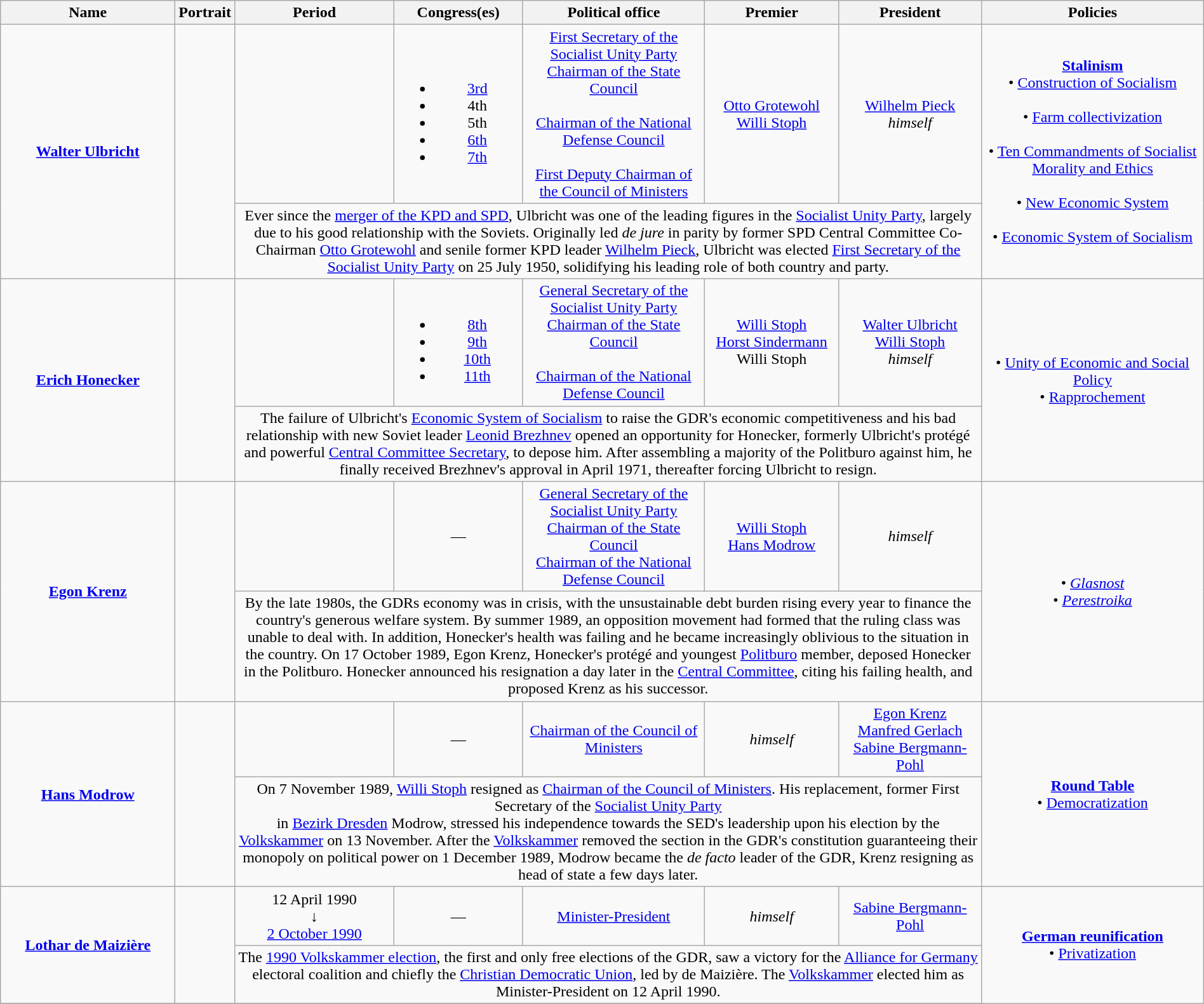<table class="wikitable" style="text-align:center; width:100%;">
<tr>
<th scope="col" style="width:11em;">Name<br></th>
<th scope="col">Portrait</th>
<th scope="col" style="width:10em;">Period</th>
<th scope="col">Congress(es)</th>
<th scope="col" style="width:11.5em;">Political office</th>
<th>Premier</th>
<th>President</th>
<th scope="col" style="width:14.1em;">Policies</th>
</tr>
<tr>
<td rowspan="2"><strong><a href='#'>Walter Ulbricht</a></strong><br></td>
<td rowspan="2"></td>
<td></td>
<td><br><ul><li><a href='#'>3rd</a></li><li>4th</li><li>5th</li><li><a href='#'>6th</a></li><li><a href='#'>7th</a></li></ul></td>
<td><a href='#'>First Secretary of the Socialist Unity Party</a><br><a href='#'>Chairman of the State Council</a><br><br><a href='#'>Chairman of the National Defense Council</a><br><br><a href='#'>First Deputy Chairman of the Council of Ministers</a></td>
<td><a href='#'>Otto Grotewohl</a><br><a href='#'>Willi Stoph</a></td>
<td><a href='#'>Wilhelm Pieck</a><br><em>himself</em></td>
<td rowspan="2"><strong><a href='#'>Stalinism</a></strong><br>• <a href='#'>Construction of Socialism</a><br> <br>• <a href='#'>Farm collectivization</a><br> <br>• <a href='#'>Ten Commandments of Socialist Morality and Ethics</a><br> <br>• <a href='#'>New Economic System</a><br> <br>• <a href='#'>Economic System of Socialism</a> </td>
</tr>
<tr>
<td colspan="5">Ever since the <a href='#'>merger of the KPD and SPD</a>, Ulbricht was one of the leading figures in the <a href='#'>Socialist Unity Party</a>, largely due to his good relationship with the Soviets. Originally led <em>de jure</em> in parity by former SPD Central Committee Co-Chairman <a href='#'>Otto Grotewohl</a> and senile former KPD leader <a href='#'>Wilhelm Pieck</a>, Ulbricht was elected <a href='#'>First Secretary of the Socialist Unity Party</a> on 25 July 1950, solidifying his leading role of both country and party.</td>
</tr>
<tr>
<td rowspan="2"><strong><a href='#'>Erich Honecker</a></strong><br></td>
<td rowspan="2"></td>
<td></td>
<td><br><ul><li><a href='#'>8th</a></li><li><a href='#'>9th</a></li><li><a href='#'>10th</a></li><li><a href='#'>11th</a></li></ul></td>
<td><a href='#'>General Secretary of the Socialist Unity Party</a><br><a href='#'>Chairman of the State Council</a><br><br><a href='#'>Chairman of the National Defense Council</a></td>
<td><a href='#'>Willi Stoph</a><br><a href='#'>Horst Sindermann</a><br>Willi Stoph</td>
<td><a href='#'>Walter Ulbricht</a><br><a href='#'>Willi Stoph</a><br><em>himself</em></td>
<td rowspan="2">• <a href='#'>Unity of Economic and Social Policy</a>  <br>• <a href='#'>Rapprochement</a> </td>
</tr>
<tr>
<td colspan="5">The failure of Ulbricht's <a href='#'>Economic System of Socialism</a> to raise the GDR's economic competitiveness and his bad relationship with new Soviet leader <a href='#'>Leonid Brezhnev</a> opened an opportunity for Honecker, formerly Ulbricht's protégé and powerful <a href='#'>Central Committee Secretary</a>, to depose him. After assembling a majority of the Politburo against him, he finally received Brezhnev's approval in April 1971, thereafter forcing Ulbricht to resign.</td>
</tr>
<tr>
<td rowspan="2"><strong><a href='#'>Egon Krenz</a></strong><br></td>
<td rowspan="2"></td>
<td></td>
<td>—</td>
<td><a href='#'>General Secretary of the Socialist Unity Party</a><br><a href='#'>Chairman of the State Council</a><br><a href='#'>Chairman of the National Defense Council</a></td>
<td><a href='#'>Willi Stoph</a><br><a href='#'>Hans Modrow</a></td>
<td><em>himself</em></td>
<td rowspan="2">• <em><a href='#'>Glasnost</a></em> <br>• <em><a href='#'>Perestroika</a></em></td>
</tr>
<tr>
<td colspan="5">By the late 1980s, the GDRs economy was in crisis, with the unsustainable debt burden rising every year to finance the country's generous welfare system. By summer 1989, an opposition movement had formed that the ruling class was unable to deal with. In addition, Honecker's health was failing and he became increasingly oblivious to the situation in the country. On 17 October 1989, Egon Krenz, Honecker's protégé and youngest <a href='#'>Politburo</a> member, deposed Honecker in the Politburo. Honecker announced his resignation a day later in the <a href='#'>Central Committee</a>, citing his failing health, and proposed Krenz as his successor.</td>
</tr>
<tr>
<td rowspan="2"><strong><a href='#'>Hans Modrow</a></strong><br></td>
<td rowspan="2"></td>
<td></td>
<td>—</td>
<td><a href='#'>Chairman of the Council of Ministers</a></td>
<td><em>himself</em></td>
<td><a href='#'>Egon Krenz</a><br><a href='#'>Manfred Gerlach</a><br><a href='#'>Sabine Bergmann-Pohl</a> </td>
<td rowspan="2"><strong><a href='#'>Round Table</a></strong><br>• <a href='#'>Democratization</a></td>
</tr>
<tr>
<td colspan="5">On 7 November 1989, <a href='#'>Willi Stoph</a> resigned as <a href='#'>Chairman of the Council of Ministers</a>. His replacement, former First Secretary of the <a href='#'>Socialist Unity Party</a><br>in <a href='#'>Bezirk Dresden</a> Modrow, stressed his independence towards the SED's leadership upon his election by the <a href='#'>Volkskammer</a> on 13 November. After the <a href='#'>Volkskammer</a> removed the section in the GDR's constitution guaranteeing their monopoly on political power on 1 December 1989, Modrow became the <em>de facto</em> leader of the GDR, Krenz resigning as head of state a few days later.</td>
</tr>
<tr>
<td rowspan="2"><strong><a href='#'>Lothar de Maizière</a></strong><br></td>
<td rowspan="2"></td>
<td {{nowrap>12 April 1990<br>↓<br><a href='#'>2 October 1990</a></td>
<td>—</td>
<td><a href='#'>Minister-President</a></td>
<td><em>himself</em></td>
<td><a href='#'>Sabine Bergmann-Pohl</a> </td>
<td rowspan="6"><strong><a href='#'>German reunification</a></strong><br>• <a href='#'>Privatization</a></td>
</tr>
<tr>
<td colspan="5">The <a href='#'>1990 Volkskammer election</a>, the first and only free elections of the GDR, saw a victory for the <a href='#'>Alliance for Germany</a> electoral coalition and chiefly the <a href='#'>Christian Democratic Union</a>, led by de Maizière. The <a href='#'>Volkskammer</a> elected him as Minister-President on 12 April 1990.</td>
</tr>
<tr>
</tr>
</table>
